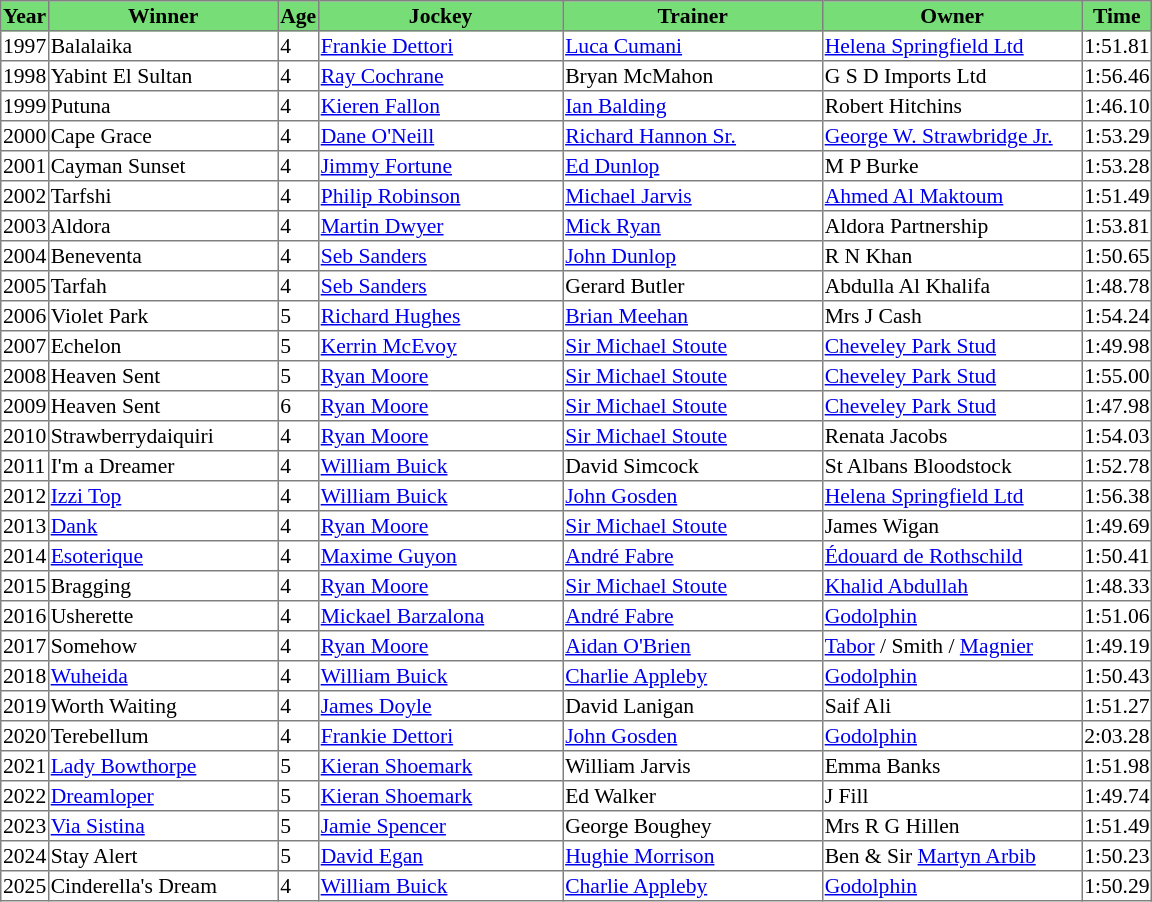<table class = "sortable" | border="1" style="border-collapse: collapse; font-size:90%">
<tr bgcolor="#77dd77" align="center">
<th>Year</th>
<th>Winner</th>
<th>Age</th>
<th>Jockey</th>
<th>Trainer</th>
<th>Owner</th>
<th>Time</th>
</tr>
<tr>
<td>1997</td>
<td width=150px>Balalaika</td>
<td>4</td>
<td width=160px><a href='#'>Frankie Dettori</a></td>
<td width=170px><a href='#'>Luca Cumani</a></td>
<td width=170px><a href='#'>Helena Springfield Ltd</a></td>
<td>1:51.81</td>
</tr>
<tr>
<td>1998</td>
<td>Yabint El Sultan</td>
<td>4</td>
<td><a href='#'>Ray Cochrane</a></td>
<td>Bryan McMahon</td>
<td>G S D Imports Ltd</td>
<td>1:56.46</td>
</tr>
<tr>
<td>1999</td>
<td>Putuna </td>
<td>4</td>
<td><a href='#'>Kieren Fallon</a></td>
<td><a href='#'>Ian Balding</a></td>
<td>Robert Hitchins</td>
<td>1:46.10</td>
</tr>
<tr>
<td>2000</td>
<td>Cape Grace</td>
<td>4</td>
<td><a href='#'>Dane O'Neill</a></td>
<td><a href='#'>Richard Hannon Sr.</a></td>
<td><a href='#'>George W. Strawbridge Jr.</a></td>
<td>1:53.29</td>
</tr>
<tr>
<td>2001</td>
<td>Cayman Sunset</td>
<td>4</td>
<td><a href='#'>Jimmy Fortune</a></td>
<td><a href='#'>Ed Dunlop</a></td>
<td>M P Burke</td>
<td>1:53.28</td>
</tr>
<tr>
<td>2002</td>
<td>Tarfshi</td>
<td>4</td>
<td><a href='#'>Philip Robinson</a></td>
<td><a href='#'>Michael Jarvis</a></td>
<td><a href='#'>Ahmed Al Maktoum</a></td>
<td>1:51.49</td>
</tr>
<tr>
<td>2003</td>
<td>Aldora</td>
<td>4</td>
<td><a href='#'>Martin Dwyer</a></td>
<td><a href='#'>Mick Ryan</a></td>
<td>Aldora Partnership</td>
<td>1:53.81</td>
</tr>
<tr>
<td>2004</td>
<td>Beneventa</td>
<td>4</td>
<td><a href='#'>Seb Sanders</a></td>
<td><a href='#'>John Dunlop</a></td>
<td>R N Khan</td>
<td>1:50.65</td>
</tr>
<tr>
<td>2005</td>
<td>Tarfah</td>
<td>4</td>
<td><a href='#'>Seb Sanders</a></td>
<td>Gerard Butler</td>
<td>Abdulla Al Khalifa</td>
<td>1:48.78</td>
</tr>
<tr>
<td>2006</td>
<td>Violet Park</td>
<td>5</td>
<td><a href='#'>Richard Hughes</a></td>
<td><a href='#'>Brian Meehan</a></td>
<td>Mrs J Cash</td>
<td>1:54.24</td>
</tr>
<tr>
<td>2007</td>
<td>Echelon</td>
<td>5</td>
<td><a href='#'>Kerrin McEvoy</a></td>
<td><a href='#'>Sir Michael Stoute</a></td>
<td><a href='#'>Cheveley Park Stud</a></td>
<td>1:49.98</td>
</tr>
<tr>
<td>2008</td>
<td>Heaven Sent</td>
<td>5</td>
<td><a href='#'>Ryan Moore</a></td>
<td><a href='#'>Sir Michael Stoute</a></td>
<td><a href='#'>Cheveley Park Stud</a></td>
<td>1:55.00</td>
</tr>
<tr>
<td>2009</td>
<td>Heaven Sent</td>
<td>6</td>
<td><a href='#'>Ryan Moore</a></td>
<td><a href='#'>Sir Michael Stoute</a></td>
<td><a href='#'>Cheveley Park Stud</a></td>
<td>1:47.98</td>
</tr>
<tr>
<td>2010</td>
<td>Strawberrydaiquiri</td>
<td>4</td>
<td><a href='#'>Ryan Moore</a></td>
<td><a href='#'>Sir Michael Stoute</a></td>
<td>Renata Jacobs</td>
<td>1:54.03</td>
</tr>
<tr>
<td>2011</td>
<td>I'm a Dreamer</td>
<td>4</td>
<td><a href='#'>William Buick</a></td>
<td>David Simcock</td>
<td>St Albans Bloodstock</td>
<td>1:52.78</td>
</tr>
<tr>
<td>2012</td>
<td><a href='#'>Izzi Top</a></td>
<td>4</td>
<td><a href='#'>William Buick</a></td>
<td><a href='#'>John Gosden</a></td>
<td><a href='#'>Helena Springfield Ltd</a></td>
<td>1:56.38</td>
</tr>
<tr>
<td>2013</td>
<td><a href='#'>Dank</a></td>
<td>4</td>
<td><a href='#'>Ryan Moore</a></td>
<td><a href='#'>Sir Michael Stoute</a></td>
<td>James Wigan</td>
<td>1:49.69</td>
</tr>
<tr>
<td>2014</td>
<td><a href='#'>Esoterique</a></td>
<td>4</td>
<td><a href='#'>Maxime Guyon</a></td>
<td><a href='#'>André Fabre</a></td>
<td><a href='#'>Édouard de Rothschild</a></td>
<td>1:50.41</td>
</tr>
<tr>
<td>2015</td>
<td>Bragging</td>
<td>4</td>
<td><a href='#'>Ryan Moore</a></td>
<td><a href='#'>Sir Michael Stoute</a></td>
<td><a href='#'>Khalid Abdullah</a></td>
<td>1:48.33</td>
</tr>
<tr>
<td>2016</td>
<td>Usherette</td>
<td>4</td>
<td><a href='#'>Mickael Barzalona</a></td>
<td><a href='#'>André Fabre</a></td>
<td><a href='#'>Godolphin</a></td>
<td>1:51.06</td>
</tr>
<tr>
<td>2017</td>
<td>Somehow</td>
<td>4</td>
<td><a href='#'>Ryan Moore</a></td>
<td><a href='#'>Aidan O'Brien</a></td>
<td><a href='#'>Tabor</a> / Smith  / <a href='#'>Magnier</a></td>
<td>1:49.19</td>
</tr>
<tr>
<td>2018</td>
<td><a href='#'>Wuheida</a></td>
<td>4</td>
<td><a href='#'>William Buick</a></td>
<td><a href='#'>Charlie Appleby</a></td>
<td><a href='#'>Godolphin</a></td>
<td>1:50.43</td>
</tr>
<tr>
<td>2019</td>
<td>Worth Waiting</td>
<td>4</td>
<td><a href='#'>James Doyle</a></td>
<td>David Lanigan</td>
<td>Saif Ali</td>
<td>1:51.27</td>
</tr>
<tr>
<td>2020</td>
<td>Terebellum</td>
<td>4</td>
<td><a href='#'>Frankie Dettori</a></td>
<td><a href='#'>John Gosden</a></td>
<td><a href='#'>Godolphin</a></td>
<td>2:03.28</td>
</tr>
<tr>
<td>2021</td>
<td><a href='#'>Lady Bowthorpe</a></td>
<td>5</td>
<td><a href='#'>Kieran Shoemark</a></td>
<td>William Jarvis</td>
<td>Emma Banks</td>
<td>1:51.98</td>
</tr>
<tr>
<td>2022</td>
<td><a href='#'>Dreamloper</a></td>
<td>5</td>
<td><a href='#'>Kieran Shoemark</a></td>
<td>Ed Walker</td>
<td>J Fill</td>
<td>1:49.74</td>
</tr>
<tr>
<td>2023</td>
<td><a href='#'>Via Sistina</a></td>
<td>5</td>
<td><a href='#'>Jamie Spencer</a></td>
<td>George Boughey</td>
<td>Mrs R G Hillen</td>
<td>1:51.49</td>
</tr>
<tr>
<td>2024</td>
<td>Stay Alert</td>
<td>5</td>
<td><a href='#'>David Egan</a></td>
<td><a href='#'>Hughie Morrison</a></td>
<td>Ben & Sir <a href='#'>Martyn Arbib</a></td>
<td>1:50.23</td>
</tr>
<tr>
<td>2025</td>
<td>Cinderella's Dream</td>
<td>4</td>
<td><a href='#'>William Buick</a></td>
<td><a href='#'>Charlie Appleby</a></td>
<td><a href='#'>Godolphin</a></td>
<td>1:50.29</td>
</tr>
</table>
